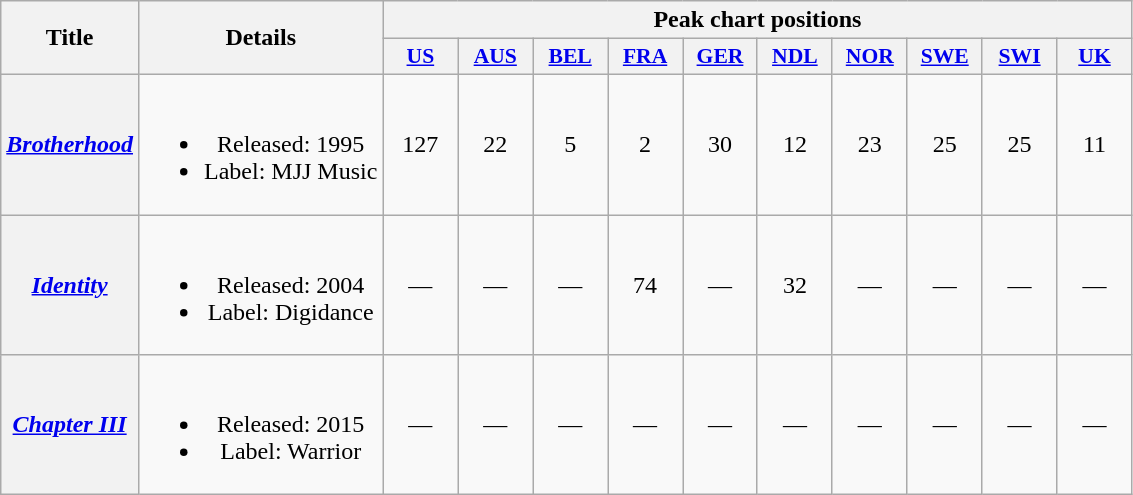<table class="wikitable plainrowheaders" style="text-align:center;" border="1">
<tr>
<th scope="col" rowspan="2">Title</th>
<th scope="col" rowspan="2">Details</th>
<th scope="col" colspan="10">Peak chart positions</th>
</tr>
<tr>
<th scope="col" style="width:3em;font-size:90%;"><a href='#'>US</a><br></th>
<th scope="col" style="width:3em;font-size:90%;"><a href='#'>AUS</a><br></th>
<th scope="col" style="width:3em;font-size:90%;"><a href='#'>BEL</a><br></th>
<th scope="col" style="width:3em;font-size:90%;"><a href='#'>FRA</a><br></th>
<th scope="col" style="width:3em;font-size:90%;"><a href='#'>GER</a><br></th>
<th scope="col" style="width:3em;font-size:90%;"><a href='#'>NDL</a><br></th>
<th scope="col" style="width:3em;font-size:90%;"><a href='#'>NOR</a><br></th>
<th scope="col" style="width:3em;font-size:90%;"><a href='#'>SWE</a><br></th>
<th scope="col" style="width:3em;font-size:90%;"><a href='#'>SWI</a><br></th>
<th scope="col" style="width:3em;font-size:90%;"><a href='#'>UK</a><br></th>
</tr>
<tr>
<th scope="row"><em><a href='#'>Brotherhood</a></em></th>
<td><br><ul><li>Released: 1995</li><li>Label: MJJ Music</li></ul></td>
<td align="center">127</td>
<td align="center">22</td>
<td align="center">5</td>
<td align="center">2</td>
<td align="center">30</td>
<td align="center">12</td>
<td align="center">23</td>
<td align="center">25</td>
<td align="center">25</td>
<td align="center">11</td>
</tr>
<tr>
<th scope="row"><em><a href='#'>Identity</a></em></th>
<td><br><ul><li>Released: 2004</li><li>Label: Digidance</li></ul></td>
<td align="center">—</td>
<td align="center">—</td>
<td align="center">—</td>
<td align="center">74</td>
<td align="center">—</td>
<td align="center">32</td>
<td align="center">—</td>
<td align="center">—</td>
<td align="center">—</td>
<td align="center">—</td>
</tr>
<tr>
<th scope="row"><em><a href='#'>Chapter III</a></em></th>
<td><br><ul><li>Released: 2015</li><li>Label: Warrior</li></ul></td>
<td align="center">—</td>
<td align="center">—</td>
<td align="center">—</td>
<td align="center">—</td>
<td align="center">—</td>
<td align="center">—</td>
<td align="center">—</td>
<td align="center">—</td>
<td align="center">—</td>
<td align="center">—</td>
</tr>
</table>
